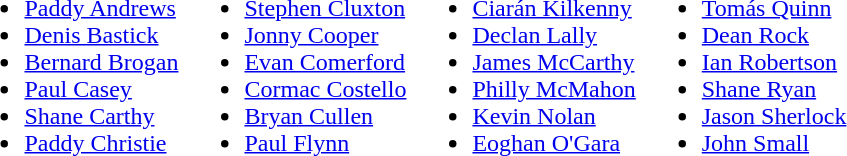<table>
<tr style="vertical-align:top">
<td><br><ul><li><a href='#'>Paddy Andrews</a></li><li><a href='#'>Denis Bastick</a></li><li><a href='#'>Bernard Brogan</a></li><li><a href='#'>Paul Casey</a></li><li><a href='#'>Shane Carthy</a></li><li><a href='#'>Paddy Christie</a></li></ul></td>
<td><br><ul><li><a href='#'>Stephen Cluxton</a></li><li><a href='#'>Jonny Cooper</a></li><li><a href='#'>Evan Comerford</a></li><li><a href='#'>Cormac Costello</a></li><li><a href='#'>Bryan Cullen</a></li><li><a href='#'>Paul Flynn</a></li></ul></td>
<td><br><ul><li><a href='#'>Ciarán Kilkenny</a></li><li><a href='#'>Declan Lally</a></li><li><a href='#'>James McCarthy</a></li><li><a href='#'>Philly McMahon</a></li><li><a href='#'>Kevin Nolan</a></li><li><a href='#'>Eoghan O'Gara</a></li></ul></td>
<td><br><ul><li><a href='#'>Tomás Quinn</a></li><li><a href='#'>Dean Rock</a></li><li><a href='#'>Ian Robertson</a></li><li><a href='#'>Shane Ryan</a></li><li><a href='#'>Jason Sherlock</a></li><li><a href='#'>John Small</a></li></ul></td>
</tr>
</table>
